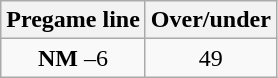<table class="wikitable">
<tr align="center">
<th style=>Pregame line</th>
<th style=>Over/under</th>
</tr>
<tr align="center">
<td><strong>NM</strong> –6</td>
<td>49</td>
</tr>
</table>
